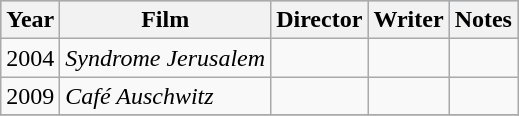<table class="wikitable sortable">
<tr style="background:#b0c4de; text-align:center;">
<th>Year</th>
<th>Film</th>
<th>Director</th>
<th>Writer</th>
<th>Notes</th>
</tr>
<tr>
<td>2004</td>
<td><em>Syndrome Jerusalem</em></td>
<td></td>
<td></td>
<td></td>
</tr>
<tr>
<td>2009</td>
<td><em>Café Auschwitz</em></td>
<td></td>
<td></td>
<td></td>
</tr>
<tr>
</tr>
</table>
